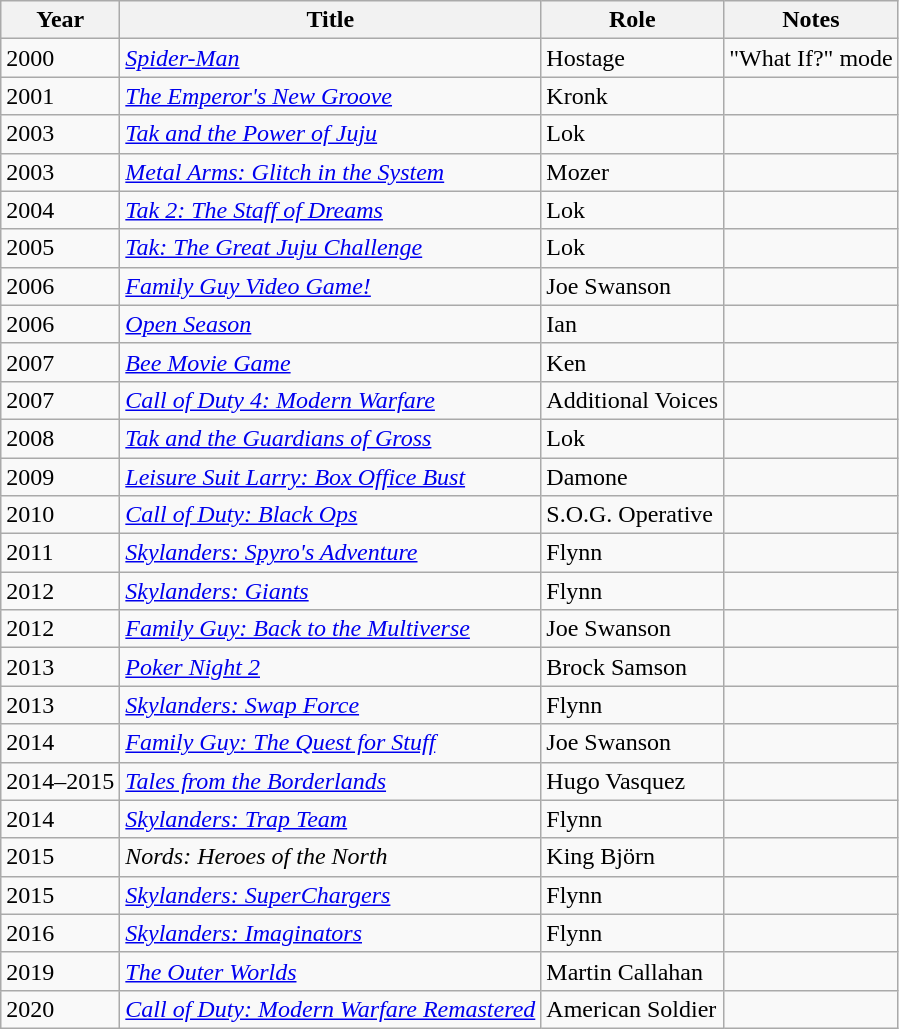<table class="wikitable sortable">
<tr>
<th>Year</th>
<th>Title</th>
<th>Role</th>
<th>Notes</th>
</tr>
<tr>
<td>2000</td>
<td><em><a href='#'>Spider-Man</a></em></td>
<td>Hostage</td>
<td>"What If?" mode</td>
</tr>
<tr>
<td>2001</td>
<td><em><a href='#'>The Emperor's New Groove</a></em></td>
<td>Kronk</td>
<td></td>
</tr>
<tr>
<td>2003</td>
<td><em><a href='#'>Tak and the Power of Juju</a></em></td>
<td>Lok</td>
<td></td>
</tr>
<tr>
<td>2003</td>
<td><em><a href='#'>Metal Arms: Glitch in the System</a></em></td>
<td>Mozer</td>
<td></td>
</tr>
<tr>
<td>2004</td>
<td><em><a href='#'>Tak 2: The Staff of Dreams</a></em></td>
<td>Lok</td>
<td></td>
</tr>
<tr>
<td>2005</td>
<td><em><a href='#'>Tak: The Great Juju Challenge</a></em></td>
<td>Lok</td>
<td></td>
</tr>
<tr>
<td>2006</td>
<td><em><a href='#'>Family Guy Video Game!</a></em></td>
<td>Joe Swanson</td>
<td></td>
</tr>
<tr>
<td>2006</td>
<td><em><a href='#'>Open Season</a></em></td>
<td>Ian</td>
<td></td>
</tr>
<tr>
<td>2007</td>
<td><em><a href='#'>Bee Movie Game</a></em></td>
<td>Ken</td>
<td></td>
</tr>
<tr>
<td>2007</td>
<td><em><a href='#'>Call of Duty 4: Modern Warfare</a></em></td>
<td>Additional Voices</td>
<td></td>
</tr>
<tr>
<td>2008</td>
<td><em><a href='#'>Tak and the Guardians of Gross</a></em></td>
<td>Lok</td>
<td></td>
</tr>
<tr>
<td>2009</td>
<td><em><a href='#'>Leisure Suit Larry: Box Office Bust</a></em></td>
<td>Damone</td>
<td></td>
</tr>
<tr>
<td>2010</td>
<td><em><a href='#'>Call of Duty: Black Ops</a></em></td>
<td>S.O.G. Operative</td>
<td></td>
</tr>
<tr>
<td>2011</td>
<td><em><a href='#'>Skylanders: Spyro's Adventure</a></em></td>
<td>Flynn</td>
<td></td>
</tr>
<tr>
<td>2012</td>
<td><em><a href='#'>Skylanders: Giants</a></em></td>
<td>Flynn</td>
<td></td>
</tr>
<tr>
<td>2012</td>
<td><em><a href='#'>Family Guy: Back to the Multiverse</a></em></td>
<td>Joe Swanson</td>
<td></td>
</tr>
<tr>
<td>2013</td>
<td><em><a href='#'>Poker Night 2</a></em></td>
<td>Brock Samson</td>
<td></td>
</tr>
<tr>
<td>2013</td>
<td><em><a href='#'>Skylanders: Swap Force</a></em></td>
<td>Flynn</td>
<td></td>
</tr>
<tr>
<td>2014</td>
<td><em><a href='#'>Family Guy: The Quest for Stuff</a></em></td>
<td>Joe Swanson</td>
<td></td>
</tr>
<tr>
<td>2014–2015</td>
<td><em><a href='#'>Tales from the Borderlands</a></em></td>
<td>Hugo Vasquez</td>
<td></td>
</tr>
<tr>
<td>2014</td>
<td><em><a href='#'>Skylanders: Trap Team</a></em></td>
<td>Flynn</td>
<td></td>
</tr>
<tr>
<td>2015</td>
<td><em>Nords: Heroes of the North</em></td>
<td>King Björn</td>
<td></td>
</tr>
<tr>
<td>2015</td>
<td><em><a href='#'>Skylanders: SuperChargers</a></em></td>
<td>Flynn</td>
<td></td>
</tr>
<tr>
<td>2016</td>
<td><em><a href='#'>Skylanders: Imaginators</a></em></td>
<td>Flynn</td>
<td></td>
</tr>
<tr>
<td>2019</td>
<td><em><a href='#'>The Outer Worlds</a></em></td>
<td>Martin Callahan</td>
<td></td>
</tr>
<tr>
<td>2020</td>
<td><em><a href='#'>Call of Duty: Modern Warfare Remastered</a></em></td>
<td>American Soldier</td>
<td></td>
</tr>
</table>
